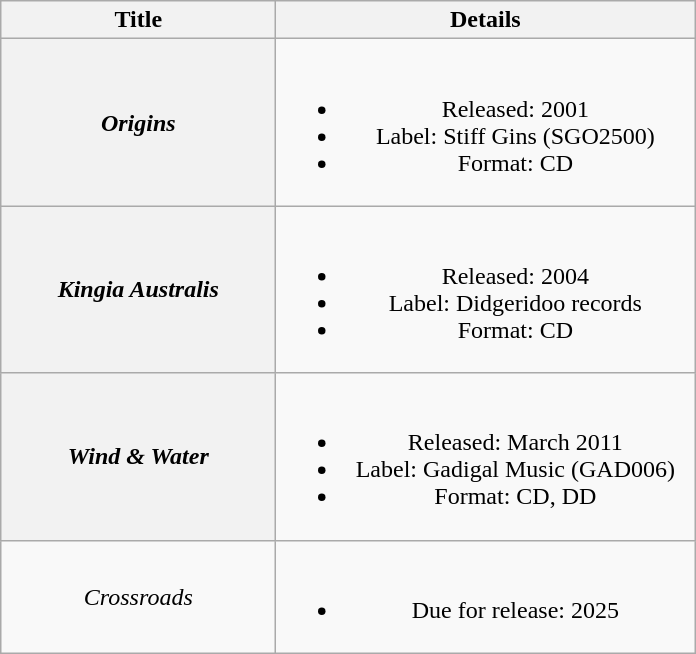<table class="wikitable plainrowheaders" style="text-align:center;" border="1">
<tr>
<th scope="col" style="width:11em;">Title</th>
<th scope="col" style="width:17em;">Details</th>
</tr>
<tr>
<th scope="row"><em>Origins</em></th>
<td><br><ul><li>Released: 2001</li><li>Label: Stiff Gins (SGO2500)</li><li>Format: CD</li></ul></td>
</tr>
<tr>
<th scope="row"><em>Kingia Australis</em></th>
<td><br><ul><li>Released: 2004</li><li>Label: Didgeridoo records</li><li>Format: CD</li></ul></td>
</tr>
<tr>
<th scope="row"><em>Wind & Water</em></th>
<td><br><ul><li>Released: March 2011</li><li>Label: Gadigal Music (GAD006)</li><li>Format: CD, DD</li></ul></td>
</tr>
<tr>
<td><em>Crossroads</em></td>
<td><br><ul><li>Due for release: 2025</li></ul></td>
</tr>
</table>
